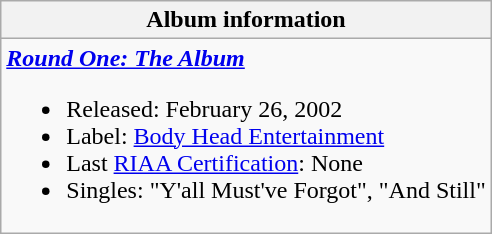<table class="wikitable">
<tr>
<th align="left">Album information</th>
</tr>
<tr>
<td align="left"><strong><em><a href='#'>Round One: The Album</a></em></strong><br><ul><li>Released: February 26, 2002</li><li>Label: <a href='#'>Body Head Entertainment</a></li><li>Last <a href='#'>RIAA Certification</a>: None</li><li>Singles: "Y'all Must've Forgot", "And Still"</li></ul></td>
</tr>
</table>
